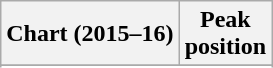<table class="wikitable sortable plainrowheaders" style="text-align:center">
<tr>
<th scope="col">Chart (2015–16)</th>
<th scope="col">Peak<br>position</th>
</tr>
<tr>
</tr>
<tr>
</tr>
<tr>
</tr>
</table>
